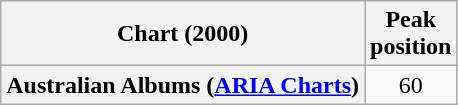<table class="wikitable sortable plainrowheaders" style="text-align:center">
<tr>
<th scope="col">Chart (2000)</th>
<th scope="col">Peak<br>position</th>
</tr>
<tr>
<th scope="row">Australian Albums (<a href='#'>ARIA Charts</a>)</th>
<td>60</td>
</tr>
</table>
